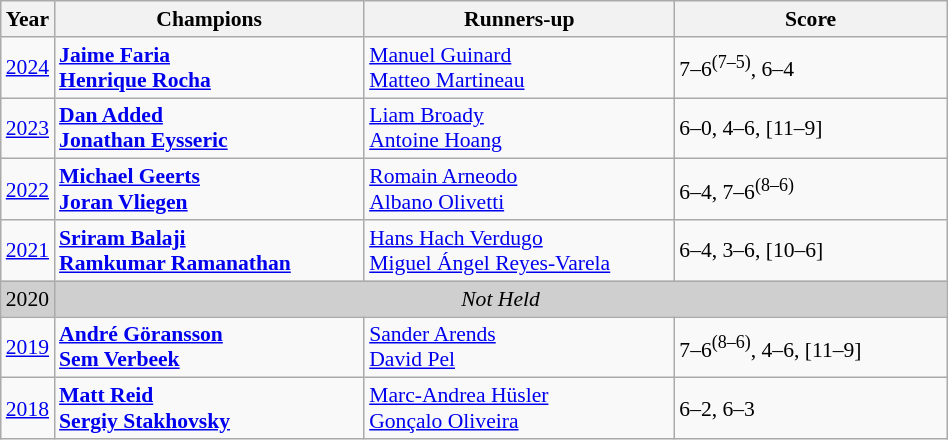<table class="wikitable" style="font-size:90%">
<tr>
<th>Year</th>
<th width="200">Champions</th>
<th width="200">Runners-up</th>
<th width="175">Score</th>
</tr>
<tr>
<td><a href='#'>2024</a></td>
<td> <strong><a href='#'>Jaime Faria</a></strong><br> <strong><a href='#'>Henrique Rocha</a></strong></td>
<td> <a href='#'>Manuel Guinard</a><br> <a href='#'>Matteo Martineau</a></td>
<td>7–6<sup>(7–5)</sup>, 6–4</td>
</tr>
<tr>
<td><a href='#'>2023</a></td>
<td> <strong><a href='#'>Dan Added</a></strong><br> <strong><a href='#'>Jonathan Eysseric</a></strong></td>
<td> <a href='#'>Liam Broady</a><br> <a href='#'>Antoine Hoang</a></td>
<td>6–0, 4–6, [11–9]</td>
</tr>
<tr>
<td><a href='#'>2022</a></td>
<td> <strong><a href='#'>Michael Geerts</a></strong><br> <strong><a href='#'>Joran Vliegen</a></strong></td>
<td> <a href='#'>Romain Arneodo</a><br> <a href='#'>Albano Olivetti</a></td>
<td>6–4, 7–6<sup>(8–6)</sup></td>
</tr>
<tr>
<td><a href='#'>2021</a></td>
<td> <strong><a href='#'>Sriram Balaji</a></strong><br> <strong><a href='#'>Ramkumar Ramanathan</a></strong></td>
<td> <a href='#'>Hans Hach Verdugo</a><br> <a href='#'>Miguel Ángel Reyes-Varela</a></td>
<td>6–4, 3–6, [10–6]</td>
</tr>
<tr>
<td style="background:#cfcfcf">2020</td>
<td colspan=3 align=center style="background:#cfcfcf"><em>Not Held</em></td>
</tr>
<tr>
<td><a href='#'>2019</a></td>
<td> <strong><a href='#'>André Göransson</a></strong><br> <strong><a href='#'>Sem Verbeek</a></strong></td>
<td> <a href='#'>Sander Arends</a><br> <a href='#'>David Pel</a></td>
<td>7–6<sup>(8–6)</sup>, 4–6, [11–9]</td>
</tr>
<tr>
<td><a href='#'>2018</a></td>
<td> <strong><a href='#'>Matt Reid</a></strong><br> <strong><a href='#'>Sergiy Stakhovsky</a></strong></td>
<td> <a href='#'>Marc-Andrea Hüsler</a><br> <a href='#'>Gonçalo Oliveira</a></td>
<td>6–2, 6–3</td>
</tr>
</table>
